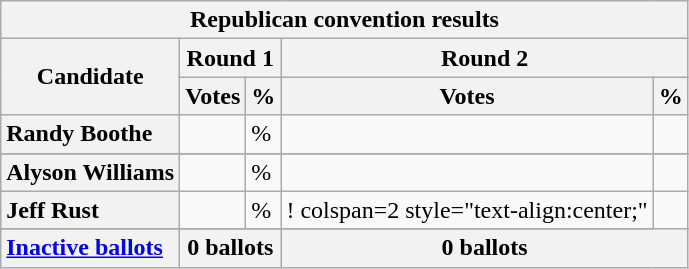<table class="wikitable sortable">
<tr>
<th colspan="5">Republican convention results</th>
</tr>
<tr style="background:#eee; text-align:center;">
<th rowspan="2" style="text-align:center;">Candidate</th>
<th colspan="2" style="text-align:center;">Round 1</th>
<th colspan="2" style="text-align:center;">Round 2</th>
</tr>
<tr>
<th>Votes</th>
<th>%</th>
<th>Votes</th>
<th>%</th>
</tr>
<tr>
<th scope="row" style="text-align:left;">Randy Boothe</th>
<td></td>
<td>%</td>
<td></td>
<td></td>
</tr>
<tr>
</tr>
<tr>
<th scope="row" style="text-align:left;">Alyson Williams</th>
<td></td>
<td>%</td>
<td></td>
<td></td>
</tr>
<tr>
<th scope="row" style="text-align:left;">Jeff Rust</th>
<td></td>
<td>%</td>
<td>! colspan=2 style="text-align:center;" </td>
</tr>
<tr>
</tr>
<tr>
</tr>
<tr>
</tr>
<tr>
<th scope="row" style="text-align:left;"><a href='#'>Inactive ballots</a></th>
<th colspan="2">0 ballots</th>
<th colspan="2">0 ballots</th>
</tr>
</table>
